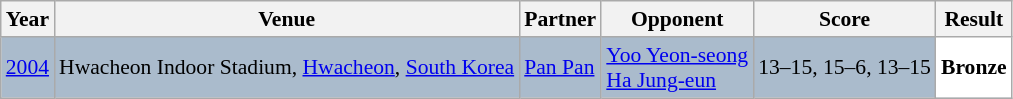<table class="sortable wikitable" style="font-size: 90%;">
<tr>
<th>Year</th>
<th>Venue</th>
<th>Partner</th>
<th>Opponent</th>
<th>Score</th>
<th>Result</th>
</tr>
<tr style="background:#AABBCC">
<td align="center"><a href='#'>2004</a></td>
<td align="left">Hwacheon Indoor Stadium, <a href='#'>Hwacheon</a>, <a href='#'>South Korea</a></td>
<td align="left"> <a href='#'>Pan Pan</a></td>
<td align="left"> <a href='#'>Yoo Yeon-seong</a> <br>  <a href='#'>Ha Jung-eun</a></td>
<td align="left">13–15, 15–6, 13–15</td>
<td style="text-align:left; background:white"> <strong>Bronze</strong></td>
</tr>
</table>
